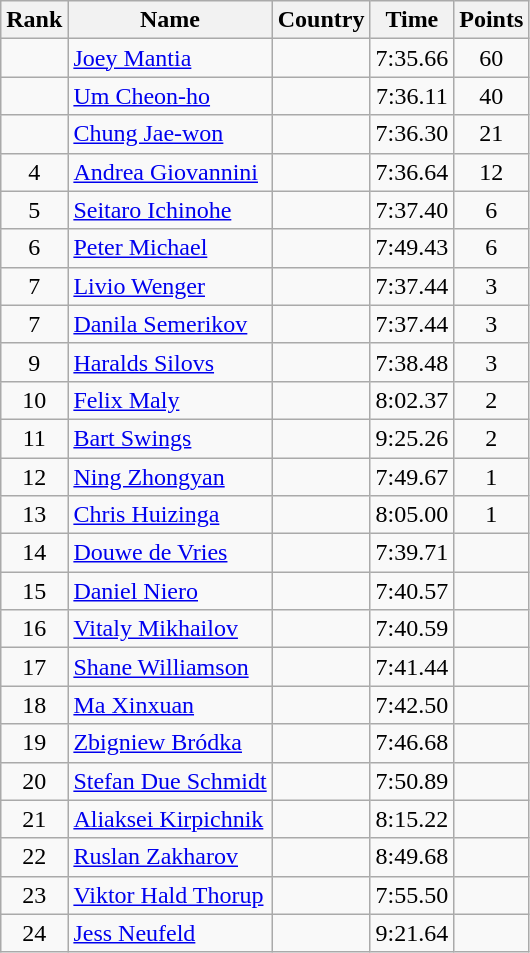<table class="wikitable sortable" style="text-align:center">
<tr>
<th>Rank</th>
<th>Name</th>
<th>Country</th>
<th>Time</th>
<th>Points</th>
</tr>
<tr>
<td></td>
<td align=left><a href='#'>Joey Mantia</a></td>
<td align=left></td>
<td>7:35.66</td>
<td>60</td>
</tr>
<tr>
<td></td>
<td align=left><a href='#'>Um Cheon-ho</a></td>
<td align=left></td>
<td>7:36.11</td>
<td>40</td>
</tr>
<tr>
<td></td>
<td align=left><a href='#'>Chung Jae-won</a></td>
<td align=left></td>
<td>7:36.30</td>
<td>21</td>
</tr>
<tr>
<td>4</td>
<td align=left><a href='#'>Andrea Giovannini</a></td>
<td align=left></td>
<td>7:36.64</td>
<td>12</td>
</tr>
<tr>
<td>5</td>
<td align=left><a href='#'>Seitaro Ichinohe</a></td>
<td align=left></td>
<td>7:37.40</td>
<td>6</td>
</tr>
<tr>
<td>6</td>
<td align=left><a href='#'>Peter Michael</a></td>
<td align=left></td>
<td>7:49.43</td>
<td>6</td>
</tr>
<tr>
<td>7</td>
<td align=left><a href='#'>Livio Wenger</a></td>
<td align=left></td>
<td>7:37.44</td>
<td>3</td>
</tr>
<tr>
<td>7</td>
<td align=left><a href='#'>Danila Semerikov</a></td>
<td align=left></td>
<td>7:37.44</td>
<td>3</td>
</tr>
<tr>
<td>9</td>
<td align=left><a href='#'>Haralds Silovs</a></td>
<td align=left></td>
<td>7:38.48</td>
<td>3</td>
</tr>
<tr>
<td>10</td>
<td align=left><a href='#'>Felix Maly</a></td>
<td align=left></td>
<td>8:02.37</td>
<td>2</td>
</tr>
<tr>
<td>11</td>
<td align=left><a href='#'>Bart Swings</a></td>
<td align=left></td>
<td>9:25.26</td>
<td>2</td>
</tr>
<tr>
<td>12</td>
<td align=left><a href='#'>Ning Zhongyan</a></td>
<td align=left></td>
<td>7:49.67</td>
<td>1</td>
</tr>
<tr>
<td>13</td>
<td align=left><a href='#'>Chris Huizinga</a></td>
<td align=left></td>
<td>8:05.00</td>
<td>1</td>
</tr>
<tr>
<td>14</td>
<td align=left><a href='#'>Douwe de Vries</a></td>
<td align=left></td>
<td>7:39.71</td>
<td></td>
</tr>
<tr>
<td>15</td>
<td align=left><a href='#'>Daniel Niero</a></td>
<td align=left></td>
<td>7:40.57</td>
<td></td>
</tr>
<tr>
<td>16</td>
<td align=left><a href='#'>Vitaly Mikhailov</a></td>
<td align=left></td>
<td>7:40.59</td>
<td></td>
</tr>
<tr>
<td>17</td>
<td align=left><a href='#'>Shane Williamson</a></td>
<td align=left></td>
<td>7:41.44</td>
<td></td>
</tr>
<tr>
<td>18</td>
<td align=left><a href='#'>Ma Xinxuan</a></td>
<td align=left></td>
<td>7:42.50</td>
<td></td>
</tr>
<tr>
<td>19</td>
<td align=left><a href='#'>Zbigniew Bródka</a></td>
<td align=left></td>
<td>7:46.68</td>
<td></td>
</tr>
<tr>
<td>20</td>
<td align=left><a href='#'>Stefan Due Schmidt</a></td>
<td align=left></td>
<td>7:50.89</td>
<td></td>
</tr>
<tr>
<td>21</td>
<td align=left><a href='#'>Aliaksei Kirpichnik</a></td>
<td align=left></td>
<td>8:15.22</td>
<td></td>
</tr>
<tr>
<td>22</td>
<td align=left><a href='#'>Ruslan Zakharov</a></td>
<td align=left></td>
<td>8:49.68</td>
<td></td>
</tr>
<tr>
<td>23</td>
<td align=left><a href='#'>Viktor Hald Thorup</a></td>
<td align=left></td>
<td>7:55.50</td>
<td></td>
</tr>
<tr>
<td>24</td>
<td align=left><a href='#'>Jess Neufeld</a></td>
<td align=left></td>
<td>9:21.64</td>
<td></td>
</tr>
</table>
